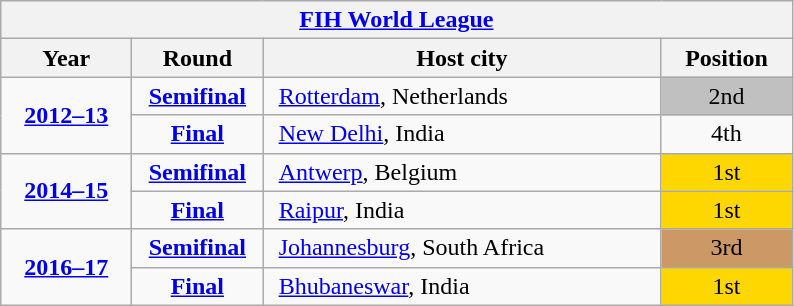<table class="wikitable" style="text-align: center;">
<tr>
<th colspan=4><a href='#'>FIH World League</a></th>
</tr>
<tr>
<th style="width: 80px;">Year</th>
<th style="width: 80px;">Round</th>
<th style="width: 258px;">Host city</th>
<th style="width: 80px;">Position</th>
</tr>
<tr>
<td rowspan=2><strong><a href='#'>2012–13</a></strong></td>
<td><strong><a href='#'>Semifinal</a></strong></td>
<td style="text-align: left; padding-left: 10px;"> <a href='#'>Rotterdam</a>, Netherlands</td>
<td style="background-color: silver;">2nd</td>
</tr>
<tr>
<td><strong><a href='#'>Final</a></strong></td>
<td style="text-align: left; padding-left: 10px;"> <a href='#'>New Delhi</a>, India</td>
<td>4th</td>
</tr>
<tr>
<td rowspan=2><strong><a href='#'>2014–15</a></strong></td>
<td><strong><a href='#'>Semifinal</a></strong></td>
<td style="text-align: left; padding-left: 10px;"> <a href='#'>Antwerp</a>, Belgium</td>
<td style="background-color: gold;">1st</td>
</tr>
<tr>
<td><strong><a href='#'>Final</a></strong></td>
<td style="text-align: left; padding-left: 10px;"> <a href='#'>Raipur</a>, India</td>
<td style="background-color: gold;">1st</td>
</tr>
<tr>
<td rowspan=2><strong><a href='#'>2016–17</a></strong></td>
<td><strong><a href='#'>Semifinal</a></strong></td>
<td style="text-align: left; padding-left: 10px;"> <a href='#'>Johannesburg</a>, South Africa</td>
<td style="background-color: #cc9966;">3rd</td>
</tr>
<tr>
<td><strong><a href='#'>Final</a></strong></td>
<td style="text-align: left; padding-left: 10px;"> <a href='#'>Bhubaneswar</a>, India</td>
<td style="background-color: gold;">1st</td>
</tr>
</table>
